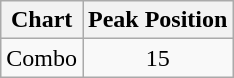<table class="wikitable">
<tr>
<th>Chart</th>
<th>Peak Position</th>
</tr>
<tr>
<td>Combo</td>
<td style="text-align:center;">15</td>
</tr>
</table>
